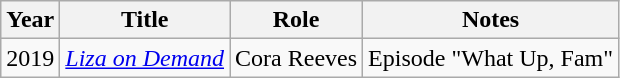<table class="wikitable sortable">
<tr>
<th>Year</th>
<th>Title</th>
<th>Role</th>
<th>Notes</th>
</tr>
<tr>
<td>2019</td>
<td><em><a href='#'>Liza on Demand</a></em></td>
<td>Cora Reeves</td>
<td>Episode "What Up, Fam"</td>
</tr>
</table>
